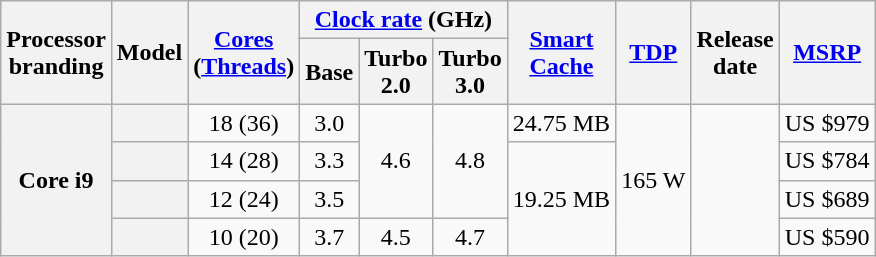<table class="wikitable sortable nowrap" style="text-align: center;">
<tr>
<th class="unsortable" rowspan="2">Processor<br>branding</th>
<th rowspan="2">Model</th>
<th class="unsortable" rowspan="2"><a href='#'>Cores</a><br>(<a href='#'>Threads</a>)</th>
<th colspan="3"><a href='#'>Clock rate</a> (GHz)</th>
<th class="unsortable" rowspan="2"><a href='#'>Smart<br>Cache</a></th>
<th rowspan="2"><a href='#'>TDP</a></th>
<th rowspan="2">Release<br>date</th>
<th class="unsortable" rowspan="2"><a href='#'>MSRP</a></th>
</tr>
<tr>
<th class="unsortable">Base</th>
<th class="unsortable">Turbo<br>2.0</th>
<th class="unsortable">Turbo<br>3.0</th>
</tr>
<tr>
<th rowspan=4>Core i9</th>
<th style="text-align:left;" data-sort-value="sku4"></th>
<td>18 (36)</td>
<td>3.0</td>
<td rowspan=3>4.6</td>
<td rowspan=3>4.8</td>
<td>24.75 MB</td>
<td rowspan=4>165 W</td>
<td rowspan=4></td>
<td>US $979</td>
</tr>
<tr>
<th style="text-align:left;" data-sort-value="sku3"></th>
<td>14 (28)</td>
<td>3.3</td>
<td rowspan=3>19.25 MB</td>
<td>US $784</td>
</tr>
<tr>
<th style="text-align:left;" data-sort-value="sku2"></th>
<td>12 (24)</td>
<td>3.5</td>
<td>US $689</td>
</tr>
<tr>
<th style="text-align:left;" data-sort-value="sku1"></th>
<td>10 (20)</td>
<td>3.7</td>
<td>4.5</td>
<td>4.7</td>
<td>US $590</td>
</tr>
</table>
